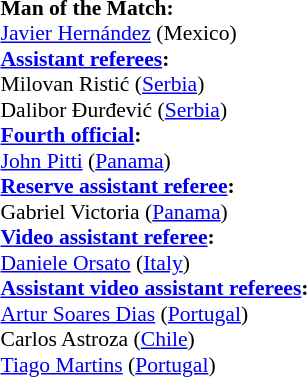<table style="width:100%; font-size:90%;">
<tr>
<td><br><strong>Man of the Match:</strong>
<br><a href='#'>Javier Hernández</a> (Mexico)<br><strong><a href='#'>Assistant referees</a>:</strong>
<br>Milovan Ristić (<a href='#'>Serbia</a>)
<br>Dalibor Đurđević (<a href='#'>Serbia</a>)
<br><strong><a href='#'>Fourth official</a>:</strong>
<br><a href='#'>John Pitti</a> (<a href='#'>Panama</a>)
<br><strong><a href='#'>Reserve assistant referee</a>:</strong>
<br>Gabriel Victoria (<a href='#'>Panama</a>)
<br><strong><a href='#'>Video assistant referee</a>:</strong>
<br><a href='#'>Daniele Orsato</a> (<a href='#'>Italy</a>)
<br><strong><a href='#'>Assistant video assistant referees</a>:</strong>
<br><a href='#'>Artur Soares Dias</a> (<a href='#'>Portugal</a>)
<br>Carlos Astroza (<a href='#'>Chile</a>)
<br><a href='#'>Tiago Martins</a> (<a href='#'>Portugal</a>)</td>
</tr>
</table>
